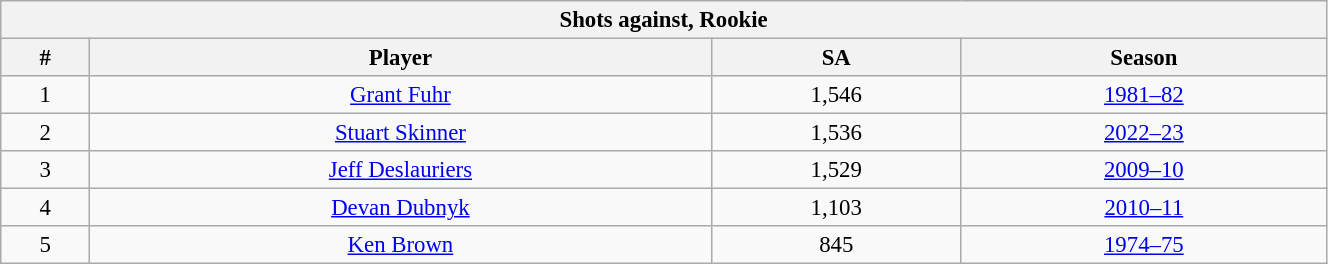<table class="wikitable" style="text-align: center; font-size: 95%" width="70%">
<tr>
<th colspan="4">Shots against, Rookie</th>
</tr>
<tr>
<th>#</th>
<th>Player</th>
<th>SA</th>
<th>Season</th>
</tr>
<tr>
<td>1</td>
<td><a href='#'>Grant Fuhr</a></td>
<td>1,546</td>
<td><a href='#'>1981–82</a></td>
</tr>
<tr>
<td>2</td>
<td><a href='#'>Stuart Skinner</a></td>
<td>1,536</td>
<td><a href='#'>2022–23</a></td>
</tr>
<tr>
<td>3</td>
<td><a href='#'>Jeff Deslauriers</a></td>
<td>1,529</td>
<td><a href='#'>2009–10</a></td>
</tr>
<tr>
<td>4</td>
<td><a href='#'>Devan Dubnyk</a></td>
<td>1,103</td>
<td><a href='#'>2010–11</a></td>
</tr>
<tr>
<td>5</td>
<td><a href='#'>Ken Brown</a></td>
<td>845</td>
<td><a href='#'>1974–75</a></td>
</tr>
</table>
